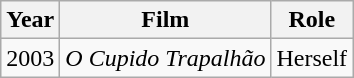<table class="wikitable">
<tr>
<th scope="col">Year</th>
<th scope="col">Film</th>
<th scope="col">Role</th>
</tr>
<tr>
<td>2003</td>
<td><em>O Cupido Trapalhão</em></td>
<td>Herself</td>
</tr>
</table>
